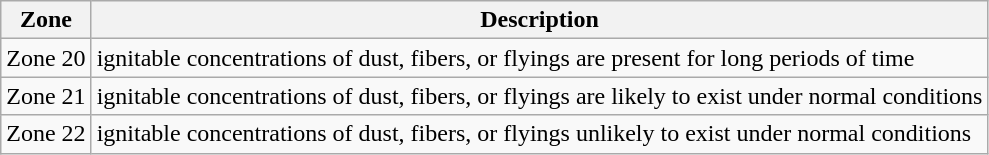<table class="wikitable">
<tr>
<th>Zone</th>
<th>Description</th>
</tr>
<tr>
<td>Zone 20</td>
<td>ignitable concentrations of dust, fibers, or flyings are present for long periods of time</td>
</tr>
<tr>
<td>Zone 21</td>
<td>ignitable concentrations of dust, fibers, or flyings are likely to exist under normal conditions</td>
</tr>
<tr>
<td>Zone 22</td>
<td>ignitable concentrations of dust, fibers, or flyings unlikely to exist under normal conditions</td>
</tr>
</table>
